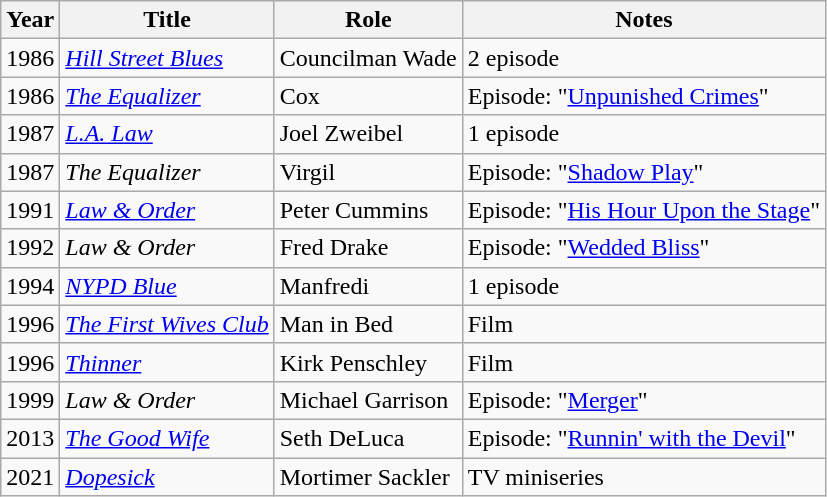<table class="wikitable sortable">
<tr>
<th>Year</th>
<th>Title</th>
<th>Role</th>
<th>Notes</th>
</tr>
<tr>
<td>1986</td>
<td><em><a href='#'>Hill Street Blues</a></em></td>
<td>Councilman Wade</td>
<td>2 episode</td>
</tr>
<tr>
<td>1986</td>
<td><em><a href='#'>The Equalizer</a></em></td>
<td>Cox</td>
<td>Episode: "<a href='#'>Unpunished Crimes</a>"</td>
</tr>
<tr>
<td>1987</td>
<td><em><a href='#'>L.A. Law</a></em></td>
<td>Joel Zweibel</td>
<td>1 episode</td>
</tr>
<tr>
<td>1987</td>
<td><em>The Equalizer</em></td>
<td>Virgil</td>
<td>Episode: "<a href='#'>Shadow Play</a>"</td>
</tr>
<tr>
<td>1991</td>
<td><em><a href='#'>Law & Order</a></em></td>
<td>Peter Cummins</td>
<td>Episode: "<a href='#'>His Hour Upon the Stage</a>"</td>
</tr>
<tr>
<td>1992</td>
<td><em>Law & Order</em></td>
<td>Fred Drake</td>
<td>Episode: "<a href='#'>Wedded Bliss</a>"</td>
</tr>
<tr>
<td>1994</td>
<td><em><a href='#'>NYPD Blue</a></em></td>
<td>Manfredi</td>
<td>1 episode</td>
</tr>
<tr>
<td>1996</td>
<td><em><a href='#'>The First Wives Club</a></em></td>
<td>Man in Bed</td>
<td>Film</td>
</tr>
<tr>
<td>1996</td>
<td><em><a href='#'>Thinner</a></em></td>
<td>Kirk Penschley</td>
<td>Film</td>
</tr>
<tr>
<td>1999</td>
<td><em>Law & Order</em></td>
<td>Michael Garrison</td>
<td>Episode: "<a href='#'>Merger</a>"</td>
</tr>
<tr>
<td>2013</td>
<td><em><a href='#'>The Good Wife</a></em></td>
<td>Seth DeLuca</td>
<td>Episode: "<a href='#'>Runnin' with the Devil</a>"</td>
</tr>
<tr>
<td>2021</td>
<td><em><a href='#'>Dopesick</a></em></td>
<td>Mortimer Sackler</td>
<td>TV miniseries</td>
</tr>
</table>
